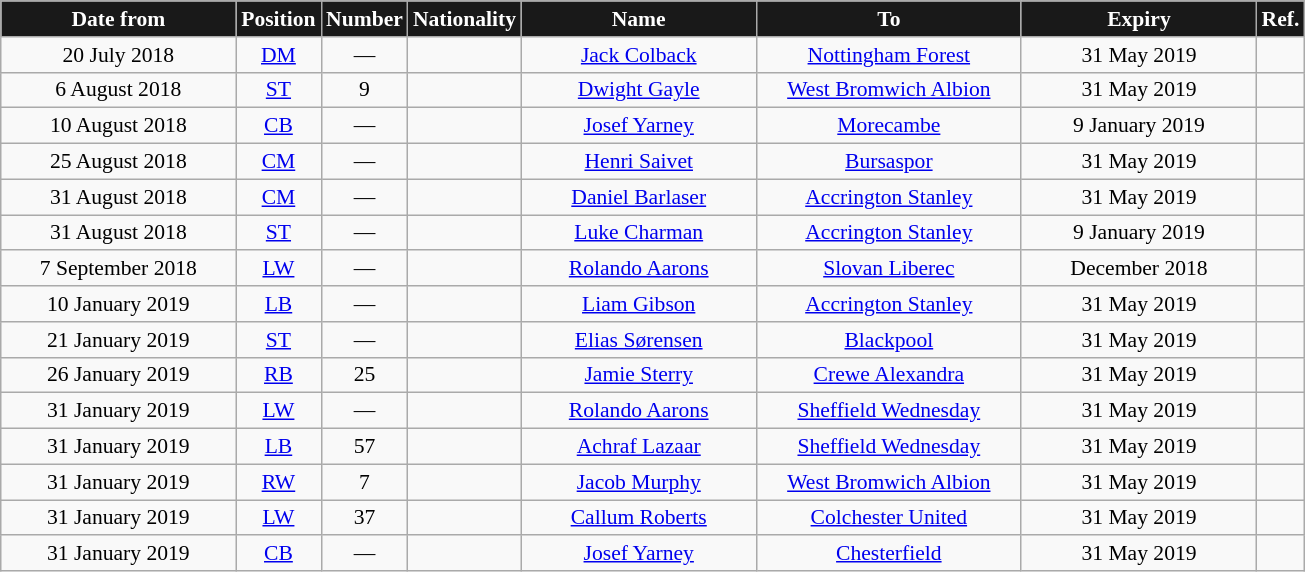<table class="wikitable"  style="text-align:center; font-size:90%; ">
<tr>
<th style="background:#191919; color:white; width:150px;">Date from</th>
<th style="background:#191919; color:white; width:50px;">Position</th>
<th style="background:#191919; color:white; width:50px;">Number</th>
<th style="background:#191919; color:white; width:50px;">Nationality</th>
<th style="background:#191919; color:white; width:150px;">Name</th>
<th style="background:#191919; color:white; width:170px;">To</th>
<th style="background:#191919; color:white; width:150px;">Expiry</th>
<th style="background:#191919; color:white; width:25px;">Ref.</th>
</tr>
<tr>
<td>20 July 2018</td>
<td><a href='#'>DM</a></td>
<td>—</td>
<td></td>
<td><a href='#'>Jack Colback</a></td>
<td> <a href='#'>Nottingham Forest</a></td>
<td>31 May 2019</td>
<td></td>
</tr>
<tr>
<td>6 August 2018</td>
<td><a href='#'>ST</a></td>
<td>9</td>
<td></td>
<td><a href='#'>Dwight Gayle</a></td>
<td> <a href='#'>West Bromwich Albion</a></td>
<td>31 May 2019</td>
<td></td>
</tr>
<tr>
<td>10 August 2018</td>
<td><a href='#'>CB</a></td>
<td>—</td>
<td></td>
<td><a href='#'>Josef Yarney</a></td>
<td> <a href='#'>Morecambe</a></td>
<td>9 January 2019</td>
<td></td>
</tr>
<tr>
<td>25 August 2018</td>
<td><a href='#'>CM</a></td>
<td>—</td>
<td></td>
<td><a href='#'>Henri Saivet</a></td>
<td> <a href='#'>Bursaspor</a></td>
<td>31 May 2019</td>
<td></td>
</tr>
<tr>
<td>31 August 2018</td>
<td><a href='#'>CM</a></td>
<td>—</td>
<td></td>
<td><a href='#'>Daniel Barlaser</a></td>
<td> <a href='#'>Accrington Stanley</a></td>
<td>31 May 2019</td>
<td></td>
</tr>
<tr>
<td>31 August 2018</td>
<td><a href='#'>ST</a></td>
<td>—</td>
<td></td>
<td><a href='#'>Luke Charman</a></td>
<td> <a href='#'>Accrington Stanley</a></td>
<td>9 January 2019</td>
<td></td>
</tr>
<tr>
<td>7 September 2018</td>
<td><a href='#'>LW</a></td>
<td>—</td>
<td></td>
<td><a href='#'>Rolando Aarons</a></td>
<td> <a href='#'>Slovan Liberec</a></td>
<td>December 2018</td>
<td></td>
</tr>
<tr>
<td>10 January 2019</td>
<td><a href='#'>LB</a></td>
<td>—</td>
<td></td>
<td><a href='#'>Liam Gibson</a></td>
<td> <a href='#'>Accrington Stanley</a></td>
<td>31 May 2019</td>
<td></td>
</tr>
<tr>
<td>21 January 2019</td>
<td><a href='#'>ST</a></td>
<td>—</td>
<td></td>
<td><a href='#'>Elias Sørensen</a></td>
<td> <a href='#'>Blackpool</a></td>
<td>31 May 2019</td>
<td></td>
</tr>
<tr>
<td>26 January 2019</td>
<td><a href='#'>RB</a></td>
<td>25</td>
<td></td>
<td><a href='#'>Jamie Sterry</a></td>
<td> <a href='#'>Crewe Alexandra</a></td>
<td>31 May 2019</td>
<td></td>
</tr>
<tr>
<td>31 January 2019</td>
<td><a href='#'>LW</a></td>
<td>—</td>
<td></td>
<td><a href='#'>Rolando Aarons</a></td>
<td> <a href='#'>Sheffield Wednesday</a></td>
<td>31 May 2019</td>
<td></td>
</tr>
<tr>
<td>31 January 2019</td>
<td><a href='#'>LB</a></td>
<td>57</td>
<td></td>
<td><a href='#'>Achraf Lazaar</a></td>
<td> <a href='#'>Sheffield Wednesday</a></td>
<td>31 May 2019</td>
<td></td>
</tr>
<tr>
<td>31 January 2019</td>
<td><a href='#'>RW</a></td>
<td>7</td>
<td></td>
<td><a href='#'>Jacob Murphy</a></td>
<td> <a href='#'>West Bromwich Albion</a></td>
<td>31 May 2019</td>
<td></td>
</tr>
<tr>
<td>31 January 2019</td>
<td><a href='#'>LW</a></td>
<td>37</td>
<td></td>
<td><a href='#'>Callum Roberts</a></td>
<td> <a href='#'>Colchester United</a></td>
<td>31 May 2019</td>
<td></td>
</tr>
<tr>
<td>31 January 2019</td>
<td><a href='#'>CB</a></td>
<td>—</td>
<td></td>
<td><a href='#'>Josef Yarney</a></td>
<td> <a href='#'>Chesterfield</a></td>
<td>31 May 2019</td>
<td></td>
</tr>
</table>
